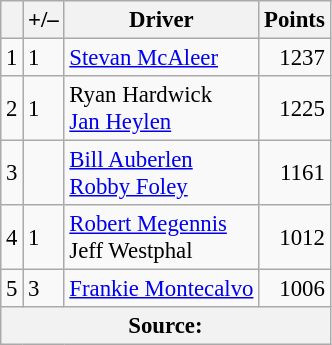<table class="wikitable" style="font-size: 95%;">
<tr>
<th scope="col"></th>
<th scope="col">+/–</th>
<th scope="col">Driver</th>
<th scope="col">Points</th>
</tr>
<tr>
<td align=center>1</td>
<td align="left"> 1</td>
<td> <a href='#'>Stevan McAleer</a></td>
<td align=right>1237</td>
</tr>
<tr>
<td align=center>2</td>
<td align="left"> 1</td>
<td> Ryan Hardwick<br> <a href='#'>Jan Heylen</a></td>
<td align=right>1225</td>
</tr>
<tr>
<td align=center>3</td>
<td align="left"></td>
<td> <a href='#'>Bill Auberlen</a><br> <a href='#'>Robby Foley</a></td>
<td align=right>1161</td>
</tr>
<tr>
<td align=center>4</td>
<td align="left"> 1</td>
<td> <a href='#'>Robert Megennis</a><br> Jeff Westphal</td>
<td align=right>1012</td>
</tr>
<tr>
<td align=center>5</td>
<td align="left"> 3</td>
<td> <a href='#'>Frankie Montecalvo</a></td>
<td align=right>1006</td>
</tr>
<tr>
<th colspan=5>Source:</th>
</tr>
</table>
